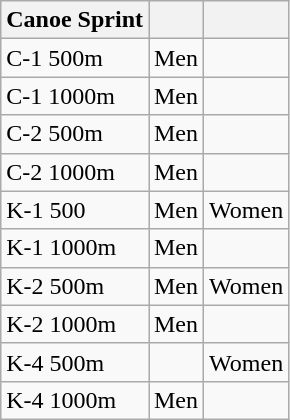<table class="wikitable">
<tr>
<th>Canoe Sprint</th>
<th></th>
<th></th>
</tr>
<tr>
<td>C-1 500m</td>
<td>Men</td>
<td></td>
</tr>
<tr>
<td>C-1 1000m</td>
<td>Men</td>
<td></td>
</tr>
<tr>
<td>C-2 500m</td>
<td>Men</td>
<td></td>
</tr>
<tr>
<td>C-2 1000m</td>
<td>Men</td>
<td></td>
</tr>
<tr>
<td>K-1 500</td>
<td>Men</td>
<td>Women</td>
</tr>
<tr>
<td>K-1 1000m</td>
<td>Men</td>
<td></td>
</tr>
<tr>
<td>K-2 500m</td>
<td>Men</td>
<td>Women</td>
</tr>
<tr>
<td>K-2 1000m</td>
<td>Men</td>
<td></td>
</tr>
<tr>
<td>K-4 500m</td>
<td></td>
<td>Women</td>
</tr>
<tr>
<td>K-4 1000m</td>
<td>Men</td>
<td></td>
</tr>
</table>
